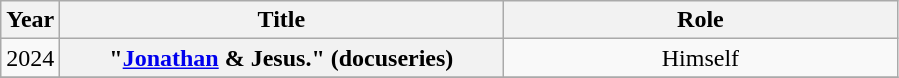<table class="wikitable plainrowheaders" style="text-align:center;">
<tr>
<th scope="col">Year</th>
<th scope="col" style="width:18em;">Title</th>
<th scope="col" style="width:16em;">Role</th>
</tr>
<tr>
<td>2024</td>
<th scope="row">"<a href='#'>Jonathan</a> & Jesus." (docuseries)</th>
<td>Himself</td>
</tr>
<tr>
</tr>
</table>
